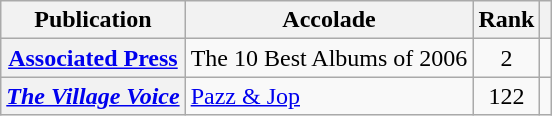<table class="wikitable sortable plainrowheaders">
<tr>
<th>Publication</th>
<th>Accolade</th>
<th>Rank</th>
<th class="unsortable"></th>
</tr>
<tr>
<th scope="row"><a href='#'>Associated Press</a></th>
<td>The 10 Best Albums of 2006</td>
<td style="text-align:center;">2</td>
<td></td>
</tr>
<tr>
<th scope="row"><em><a href='#'>The Village Voice</a></em></th>
<td><a href='#'>Pazz & Jop</a></td>
<td style="text-align:center;">122</td>
<td></td>
</tr>
</table>
